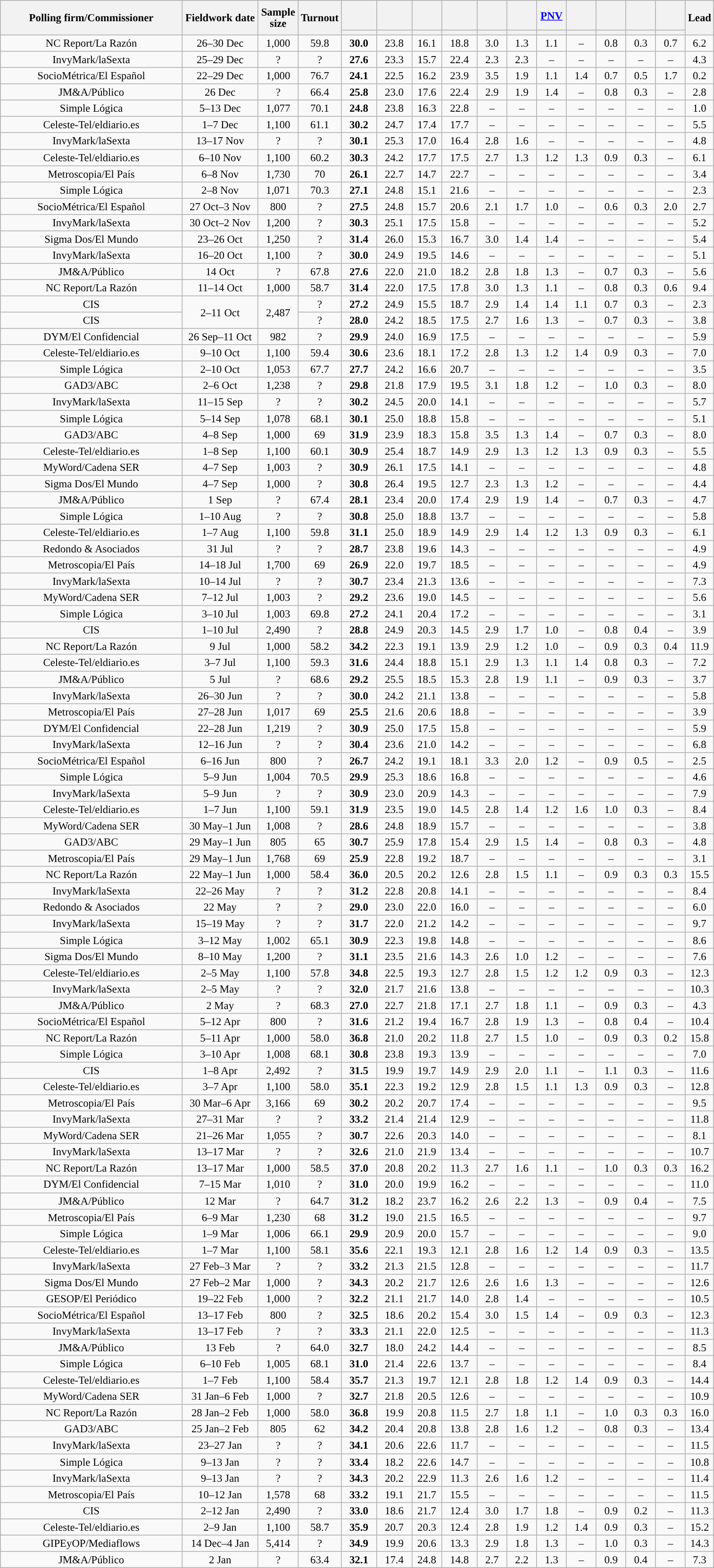<table class="wikitable collapsible collapsed" style="text-align:center; font-size:95%; line-height:16px;">
<tr style="height:42px;">
<th style="width:250px;" rowspan="2">Polling firm/Commissioner</th>
<th style="width:100px;" rowspan="2">Fieldwork date</th>
<th style="width:50px;" rowspan="2">Sample size</th>
<th style="width:45px;" rowspan="2">Turnout</th>
<th style="width:43px;"></th>
<th style="width:43px;"></th>
<th style="width:35px;"></th>
<th style="width:43px;"></th>
<th style="width:35px;"></th>
<th style="width:35px;"></th>
<th style="width:35px;"><a href='#'>PNV</a></th>
<th style="width:35px;"></th>
<th style="width:35px;"></th>
<th style="width:35px;"></th>
<th style="width:35px;"></th>
<th style="width:30px;" rowspan="2">Lead</th>
</tr>
<tr>
<th style="color:inherit;background:"></th>
<th style="color:inherit;background:"></th>
<th style="color:inherit;background:"></th>
<th style="color:inherit;background:"></th>
<th style="color:inherit;background:"></th>
<th style="color:inherit;background:"></th>
<th style="color:inherit;background:"></th>
<th style="color:inherit;background:"></th>
<th style="color:inherit;background:"></th>
<th style="color:inherit;background:"></th>
<th style="color:inherit;background:"></th>
</tr>
<tr>
<td>NC Report/La Razón</td>
<td>26–30 Dec</td>
<td>1,000</td>
<td>59.8</td>
<td><strong>30.0</strong><br></td>
<td>23.8<br></td>
<td>16.1<br></td>
<td>18.8<br></td>
<td>3.0<br></td>
<td>1.3<br></td>
<td>1.1<br></td>
<td>–</td>
<td>0.8<br></td>
<td>0.3<br></td>
<td>0.7<br></td>
<td style="background:">6.2</td>
</tr>
<tr>
<td>InvyMark/laSexta</td>
<td>25–29 Dec</td>
<td>?</td>
<td>?</td>
<td><strong>27.6</strong></td>
<td>23.3</td>
<td>15.7</td>
<td>22.4</td>
<td>2.3</td>
<td>2.3</td>
<td>–</td>
<td>–</td>
<td>–</td>
<td>–</td>
<td>–</td>
<td style="background:">4.3</td>
</tr>
<tr>
<td>SocioMétrica/El Español</td>
<td>22–29 Dec</td>
<td>1,000</td>
<td>76.7</td>
<td><strong>24.1</strong><br></td>
<td>22.5<br></td>
<td>16.2<br></td>
<td>23.9<br></td>
<td>3.5<br></td>
<td>1.9<br></td>
<td>1.1<br></td>
<td>1.4<br></td>
<td>0.7<br></td>
<td>0.5<br></td>
<td>1.7<br></td>
<td style="background:">0.2</td>
</tr>
<tr>
<td>JM&A/Público</td>
<td>26 Dec</td>
<td>?</td>
<td>66.4</td>
<td><strong>25.8</strong><br></td>
<td>23.0<br></td>
<td>17.6<br></td>
<td>22.4<br></td>
<td>2.9<br></td>
<td>1.9<br></td>
<td>1.4<br></td>
<td>–</td>
<td>0.8<br></td>
<td>0.3<br></td>
<td>–</td>
<td style="background:">2.8</td>
</tr>
<tr>
<td>Simple Lógica</td>
<td>5–13 Dec</td>
<td>1,077</td>
<td>70.1</td>
<td><strong>24.8</strong></td>
<td>23.8</td>
<td>16.3</td>
<td>22.8</td>
<td>–</td>
<td>–</td>
<td>–</td>
<td>–</td>
<td>–</td>
<td>–</td>
<td>–</td>
<td style="background:">1.0</td>
</tr>
<tr>
<td>Celeste-Tel/eldiario.es</td>
<td>1–7 Dec</td>
<td>1,100</td>
<td>61.1</td>
<td><strong>30.2</strong></td>
<td>24.7</td>
<td>17.4</td>
<td>17.7</td>
<td>–</td>
<td>–</td>
<td>–</td>
<td>–</td>
<td>–</td>
<td>–</td>
<td>–</td>
<td style="background:">5.5</td>
</tr>
<tr>
<td>InvyMark/laSexta</td>
<td>13–17 Nov</td>
<td>?</td>
<td>?</td>
<td><strong>30.1</strong></td>
<td>25.3</td>
<td>17.0</td>
<td>16.4</td>
<td>2.8</td>
<td>1.6</td>
<td>–</td>
<td>–</td>
<td>–</td>
<td>–</td>
<td>–</td>
<td style="background:">4.8</td>
</tr>
<tr>
<td>Celeste-Tel/eldiario.es</td>
<td>6–10 Nov</td>
<td>1,100</td>
<td>60.2</td>
<td><strong>30.3</strong><br></td>
<td>24.2<br></td>
<td>17.7<br></td>
<td>17.5<br></td>
<td>2.7<br></td>
<td>1.3<br></td>
<td>1.2<br></td>
<td>1.3<br></td>
<td>0.9<br></td>
<td>0.3<br></td>
<td>–</td>
<td style="background:">6.1</td>
</tr>
<tr>
<td>Metroscopia/El País</td>
<td>6–8 Nov</td>
<td>1,730</td>
<td>70</td>
<td><strong>26.1</strong></td>
<td>22.7</td>
<td>14.7</td>
<td>22.7</td>
<td>–</td>
<td>–</td>
<td>–</td>
<td>–</td>
<td>–</td>
<td>–</td>
<td>–</td>
<td style="background:">3.4</td>
</tr>
<tr>
<td>Simple Lógica</td>
<td>2–8 Nov</td>
<td>1,071</td>
<td>70.3</td>
<td><strong>27.1</strong></td>
<td>24.8</td>
<td>15.1</td>
<td>21.6</td>
<td>–</td>
<td>–</td>
<td>–</td>
<td>–</td>
<td>–</td>
<td>–</td>
<td>–</td>
<td style="background:">2.3</td>
</tr>
<tr>
<td>SocioMétrica/El Español</td>
<td>27 Oct–3 Nov</td>
<td>800</td>
<td>?</td>
<td><strong>27.5</strong><br></td>
<td>24.8<br></td>
<td>15.7<br></td>
<td>20.6<br></td>
<td>2.1<br></td>
<td>1.7<br></td>
<td>1.0<br></td>
<td>–</td>
<td>0.6<br></td>
<td>0.3<br></td>
<td>2.0<br></td>
<td style="background:">2.7</td>
</tr>
<tr>
<td>InvyMark/laSexta</td>
<td>30 Oct–2 Nov</td>
<td>1,200</td>
<td>?</td>
<td><strong>30.3</strong></td>
<td>25.1</td>
<td>17.5</td>
<td>15.8</td>
<td>–</td>
<td>–</td>
<td>–</td>
<td>–</td>
<td>–</td>
<td>–</td>
<td>–</td>
<td style="background:">5.2</td>
</tr>
<tr>
<td>Sigma Dos/El Mundo</td>
<td>23–26 Oct</td>
<td>1,250</td>
<td>?</td>
<td><strong>31.4</strong></td>
<td>26.0</td>
<td>15.3</td>
<td>16.7</td>
<td>3.0</td>
<td>1.4</td>
<td>1.4</td>
<td>–</td>
<td>–</td>
<td>–</td>
<td>–</td>
<td style="background:">5.4</td>
</tr>
<tr>
<td>InvyMark/laSexta</td>
<td>16–20 Oct</td>
<td>1,100</td>
<td>?</td>
<td><strong>30.0</strong></td>
<td>24.9</td>
<td>19.5</td>
<td>14.6</td>
<td>–</td>
<td>–</td>
<td>–</td>
<td>–</td>
<td>–</td>
<td>–</td>
<td>–</td>
<td style="background:">5.1</td>
</tr>
<tr>
<td>JM&A/Público</td>
<td>14 Oct</td>
<td>?</td>
<td>67.8</td>
<td><strong>27.6</strong><br></td>
<td>22.0<br></td>
<td>21.0<br></td>
<td>18.2<br></td>
<td>2.8<br></td>
<td>1.8<br></td>
<td>1.3<br></td>
<td>–</td>
<td>0.7<br></td>
<td>0.3<br></td>
<td>–</td>
<td style="background:">5.6</td>
</tr>
<tr>
<td>NC Report/La Razón</td>
<td>11–14 Oct</td>
<td>1,000</td>
<td>58.7</td>
<td><strong>31.4</strong><br></td>
<td>22.0<br></td>
<td>17.5<br></td>
<td>17.8<br></td>
<td>3.0<br></td>
<td>1.3<br></td>
<td>1.1<br></td>
<td>–</td>
<td>0.8<br></td>
<td>0.3<br></td>
<td>0.6<br></td>
<td style="background:">9.4</td>
</tr>
<tr>
<td>CIS </td>
<td rowspan="2">2–11 Oct</td>
<td rowspan="2">2,487</td>
<td>?</td>
<td><strong>27.2</strong></td>
<td>24.9</td>
<td>15.5</td>
<td>18.7</td>
<td>2.9</td>
<td>1.4</td>
<td>1.4</td>
<td>1.1</td>
<td>0.7</td>
<td>0.3</td>
<td>–</td>
<td style="background:">2.3</td>
</tr>
<tr>
<td>CIS</td>
<td>?</td>
<td><strong>28.0</strong><br></td>
<td>24.2<br></td>
<td>18.5<br></td>
<td>17.5<br></td>
<td>2.7<br></td>
<td>1.6<br></td>
<td>1.3<br></td>
<td>–</td>
<td>0.7<br></td>
<td>0.3<br></td>
<td>–</td>
<td style="background:">3.8</td>
</tr>
<tr>
<td>DYM/El Confidencial</td>
<td>26 Sep–11 Oct</td>
<td>982</td>
<td>?</td>
<td><strong>29.9</strong></td>
<td>24.0</td>
<td>16.9</td>
<td>17.5</td>
<td>–</td>
<td>–</td>
<td>–</td>
<td>–</td>
<td>–</td>
<td>–</td>
<td>–</td>
<td style="background:">5.9</td>
</tr>
<tr>
<td>Celeste-Tel/eldiario.es</td>
<td>9–10 Oct</td>
<td>1,100</td>
<td>59.4</td>
<td><strong>30.6</strong><br></td>
<td>23.6<br></td>
<td>18.1<br></td>
<td>17.2<br></td>
<td>2.8<br></td>
<td>1.3<br></td>
<td>1.2<br></td>
<td>1.4<br></td>
<td>0.9<br></td>
<td>0.3<br></td>
<td>–</td>
<td style="background:">7.0</td>
</tr>
<tr>
<td>Simple Lógica</td>
<td>2–10 Oct</td>
<td>1,053</td>
<td>67.7</td>
<td><strong>27.7</strong></td>
<td>24.2</td>
<td>16.6</td>
<td>20.7</td>
<td>–</td>
<td>–</td>
<td>–</td>
<td>–</td>
<td>–</td>
<td>–</td>
<td>–</td>
<td style="background:">3.5</td>
</tr>
<tr>
<td>GAD3/ABC</td>
<td>2–6 Oct</td>
<td>1,238</td>
<td>?</td>
<td><strong>29.8</strong><br></td>
<td>21.8<br></td>
<td>17.9<br></td>
<td>19.5<br></td>
<td>3.1<br></td>
<td>1.8<br></td>
<td>1.2<br></td>
<td>–</td>
<td>1.0<br></td>
<td>0.3<br></td>
<td>–</td>
<td style="background:">8.0</td>
</tr>
<tr>
<td>InvyMark/laSexta</td>
<td>11–15 Sep</td>
<td>?</td>
<td>?</td>
<td><strong>30.2</strong></td>
<td>24.5</td>
<td>20.0</td>
<td>14.1</td>
<td>–</td>
<td>–</td>
<td>–</td>
<td>–</td>
<td>–</td>
<td>–</td>
<td>–</td>
<td style="background:">5.7</td>
</tr>
<tr>
<td>Simple Lógica</td>
<td>5–14 Sep</td>
<td>1,078</td>
<td>68.1</td>
<td><strong>30.1</strong></td>
<td>25.0</td>
<td>18.8</td>
<td>15.8</td>
<td>–</td>
<td>–</td>
<td>–</td>
<td>–</td>
<td>–</td>
<td>–</td>
<td>–</td>
<td style="background:">5.1</td>
</tr>
<tr>
<td>GAD3/ABC</td>
<td>4–8 Sep</td>
<td>1,000</td>
<td>69</td>
<td><strong>31.9</strong><br></td>
<td>23.9<br></td>
<td>18.3<br></td>
<td>15.8<br></td>
<td>3.5<br></td>
<td>1.3<br></td>
<td>1.4<br></td>
<td>–</td>
<td>0.7<br></td>
<td>0.3<br></td>
<td>–</td>
<td style="background:">8.0</td>
</tr>
<tr>
<td>Celeste-Tel/eldiario.es</td>
<td>1–8 Sep</td>
<td>1,100</td>
<td>60.1</td>
<td><strong>30.9</strong><br></td>
<td>25.4<br></td>
<td>18.7<br></td>
<td>14.9<br></td>
<td>2.9<br></td>
<td>1.3<br></td>
<td>1.2<br></td>
<td>1.3<br></td>
<td>0.9<br></td>
<td>0.3<br></td>
<td>–</td>
<td style="background:">5.5</td>
</tr>
<tr>
<td>MyWord/Cadena SER</td>
<td>4–7 Sep</td>
<td>1,003</td>
<td>?</td>
<td><strong>30.9</strong></td>
<td>26.1</td>
<td>17.5</td>
<td>14.1</td>
<td>–</td>
<td>–</td>
<td>–</td>
<td>–</td>
<td>–</td>
<td>–</td>
<td>–</td>
<td style="background:">4.8</td>
</tr>
<tr>
<td>Sigma Dos/El Mundo</td>
<td>4–7 Sep</td>
<td>1,000</td>
<td>?</td>
<td><strong>30.8</strong></td>
<td>26.4</td>
<td>19.5</td>
<td>12.7</td>
<td>2.3</td>
<td>1.3</td>
<td>1.2</td>
<td>–</td>
<td>–</td>
<td>–</td>
<td>–</td>
<td style="background:">4.4</td>
</tr>
<tr>
<td>JM&A/Público</td>
<td>1 Sep</td>
<td>?</td>
<td>67.4</td>
<td><strong>28.1</strong><br></td>
<td>23.4<br></td>
<td>20.0<br></td>
<td>17.4<br></td>
<td>2.9<br></td>
<td>1.9<br></td>
<td>1.4<br></td>
<td>–</td>
<td>0.7<br></td>
<td>0.3<br></td>
<td>–</td>
<td style="background:">4.7</td>
</tr>
<tr>
<td>Simple Lógica</td>
<td>1–10 Aug</td>
<td>?</td>
<td>?</td>
<td><strong>30.8</strong></td>
<td>25.0</td>
<td>18.8</td>
<td>13.7</td>
<td>–</td>
<td>–</td>
<td>–</td>
<td>–</td>
<td>–</td>
<td>–</td>
<td>–</td>
<td style="background:">5.8</td>
</tr>
<tr>
<td>Celeste-Tel/eldiario.es</td>
<td>1–7 Aug</td>
<td>1,100</td>
<td>59.8</td>
<td><strong>31.1</strong><br></td>
<td>25.0<br></td>
<td>18.9<br></td>
<td>14.9<br></td>
<td>2.9<br></td>
<td>1.4<br></td>
<td>1.2<br></td>
<td>1.3<br></td>
<td>0.9<br></td>
<td>0.3<br></td>
<td>–</td>
<td style="background:">6.1</td>
</tr>
<tr>
<td>Redondo & Asociados</td>
<td>31 Jul</td>
<td>?</td>
<td>?</td>
<td><strong>28.7</strong></td>
<td>23.8</td>
<td>19.6</td>
<td>14.3</td>
<td>–</td>
<td>–</td>
<td>–</td>
<td>–</td>
<td>–</td>
<td>–</td>
<td>–</td>
<td style="background:">4.9</td>
</tr>
<tr>
<td>Metroscopia/El País</td>
<td>14–18 Jul</td>
<td>1,700</td>
<td>69</td>
<td><strong>26.9</strong></td>
<td>22.0</td>
<td>19.7</td>
<td>18.5</td>
<td>–</td>
<td>–</td>
<td>–</td>
<td>–</td>
<td>–</td>
<td>–</td>
<td>–</td>
<td style="background:">4.9</td>
</tr>
<tr>
<td>InvyMark/laSexta</td>
<td>10–14 Jul</td>
<td>?</td>
<td>?</td>
<td><strong>30.7</strong></td>
<td>23.4</td>
<td>21.3</td>
<td>13.6</td>
<td>–</td>
<td>–</td>
<td>–</td>
<td>–</td>
<td>–</td>
<td>–</td>
<td>–</td>
<td style="background:">7.3</td>
</tr>
<tr>
<td>MyWord/Cadena SER</td>
<td>7–12 Jul</td>
<td>1,003</td>
<td>?</td>
<td><strong>29.2</strong></td>
<td>23.6</td>
<td>19.0</td>
<td>14.5</td>
<td>–</td>
<td>–</td>
<td>–</td>
<td>–</td>
<td>–</td>
<td>–</td>
<td>–</td>
<td style="background:">5.6</td>
</tr>
<tr>
<td>Simple Lógica</td>
<td>3–10 Jul</td>
<td>1,003</td>
<td>69.8</td>
<td><strong>27.2</strong></td>
<td>24.1</td>
<td>20.4</td>
<td>17.2</td>
<td>–</td>
<td>–</td>
<td>–</td>
<td>–</td>
<td>–</td>
<td>–</td>
<td>–</td>
<td style="background:">3.1</td>
</tr>
<tr>
<td>CIS</td>
<td>1–10 Jul</td>
<td>2,490</td>
<td>?</td>
<td><strong>28.8</strong><br></td>
<td>24.9<br></td>
<td>20.3<br></td>
<td>14.5<br></td>
<td>2.9<br></td>
<td>1.7<br></td>
<td>1.0<br></td>
<td>–</td>
<td>0.8<br></td>
<td>0.4<br></td>
<td>–</td>
<td style="background:">3.9</td>
</tr>
<tr>
<td>NC Report/La Razón</td>
<td>9 Jul</td>
<td>1,000</td>
<td>58.2</td>
<td><strong>34.2</strong><br></td>
<td>22.3<br></td>
<td>19.1<br></td>
<td>13.9<br></td>
<td>2.9<br></td>
<td>1.2<br></td>
<td>1.0<br></td>
<td>–</td>
<td>0.9<br></td>
<td>0.3<br></td>
<td>0.4<br></td>
<td style="background:">11.9</td>
</tr>
<tr>
<td>Celeste-Tel/eldiario.es</td>
<td>3–7 Jul</td>
<td>1,100</td>
<td>59.3</td>
<td><strong>31.6</strong><br></td>
<td>24.4<br></td>
<td>18.8<br></td>
<td>15.1<br></td>
<td>2.9<br></td>
<td>1.3<br></td>
<td>1.1<br></td>
<td>1.4<br></td>
<td>0.8<br></td>
<td>0.3<br></td>
<td>–</td>
<td style="background:">7.2</td>
</tr>
<tr>
<td>JM&A/Público</td>
<td>5 Jul</td>
<td>?</td>
<td>68.6</td>
<td><strong>29.2</strong><br></td>
<td>25.5<br></td>
<td>18.5<br></td>
<td>15.3<br></td>
<td>2.8<br></td>
<td>1.9<br></td>
<td>1.1<br></td>
<td>–</td>
<td>0.9<br></td>
<td>0.3<br></td>
<td>–</td>
<td style="background:">3.7</td>
</tr>
<tr>
<td>InvyMark/laSexta</td>
<td>26–30 Jun</td>
<td>?</td>
<td>?</td>
<td><strong>30.0</strong></td>
<td>24.2</td>
<td>21.1</td>
<td>13.8</td>
<td>–</td>
<td>–</td>
<td>–</td>
<td>–</td>
<td>–</td>
<td>–</td>
<td>–</td>
<td style="background:">5.8</td>
</tr>
<tr>
<td>Metroscopia/El País</td>
<td>27–28 Jun</td>
<td>1,017</td>
<td>69</td>
<td><strong>25.5</strong></td>
<td>21.6</td>
<td>20.6</td>
<td>18.8</td>
<td>–</td>
<td>–</td>
<td>–</td>
<td>–</td>
<td>–</td>
<td>–</td>
<td>–</td>
<td style="background:">3.9</td>
</tr>
<tr>
<td>DYM/El Confidencial</td>
<td>22–28 Jun</td>
<td>1,219</td>
<td>?</td>
<td><strong>30.9</strong></td>
<td>25.0</td>
<td>17.5</td>
<td>15.8</td>
<td>–</td>
<td>–</td>
<td>–</td>
<td>–</td>
<td>–</td>
<td>–</td>
<td>–</td>
<td style="background:">5.9</td>
</tr>
<tr>
<td>InvyMark/laSexta</td>
<td>12–16 Jun</td>
<td>?</td>
<td>?</td>
<td><strong>30.4</strong></td>
<td>23.6</td>
<td>21.0</td>
<td>14.2</td>
<td>–</td>
<td>–</td>
<td>–</td>
<td>–</td>
<td>–</td>
<td>–</td>
<td>–</td>
<td style="background:">6.8</td>
</tr>
<tr>
<td>SocioMétrica/El Español</td>
<td>6–16 Jun</td>
<td>800</td>
<td>?</td>
<td><strong>26.7</strong><br></td>
<td>24.2<br></td>
<td>19.1<br></td>
<td>18.1<br></td>
<td>3.3<br></td>
<td>2.0<br></td>
<td>1.2<br></td>
<td>–</td>
<td>0.9<br></td>
<td>0.5<br></td>
<td>–</td>
<td style="background:">2.5</td>
</tr>
<tr>
<td>Simple Lógica</td>
<td>5–9 Jun</td>
<td>1,004</td>
<td>70.5</td>
<td><strong>29.9</strong></td>
<td>25.3</td>
<td>18.6</td>
<td>16.8</td>
<td>–</td>
<td>–</td>
<td>–</td>
<td>–</td>
<td>–</td>
<td>–</td>
<td>–</td>
<td style="background:">4.6</td>
</tr>
<tr>
<td>InvyMark/laSexta</td>
<td>5–9 Jun</td>
<td>?</td>
<td>?</td>
<td><strong>30.9</strong></td>
<td>23.0</td>
<td>20.9</td>
<td>14.3</td>
<td>–</td>
<td>–</td>
<td>–</td>
<td>–</td>
<td>–</td>
<td>–</td>
<td>–</td>
<td style="background:">7.9</td>
</tr>
<tr>
<td>Celeste-Tel/eldiario.es</td>
<td>1–7 Jun</td>
<td>1,100</td>
<td>59.1</td>
<td><strong>31.9</strong><br></td>
<td>23.5<br></td>
<td>19.0<br></td>
<td>14.5<br></td>
<td>2.8<br></td>
<td>1.4<br></td>
<td>1.2<br></td>
<td>1.6<br></td>
<td>1.0<br></td>
<td>0.3<br></td>
<td>–</td>
<td style="background:">8.4</td>
</tr>
<tr>
<td>MyWord/Cadena SER</td>
<td>30 May–1 Jun</td>
<td>1,008</td>
<td>?</td>
<td><strong>28.6</strong></td>
<td>24.8</td>
<td>18.9</td>
<td>15.7</td>
<td>–</td>
<td>–</td>
<td>–</td>
<td>–</td>
<td>–</td>
<td>–</td>
<td>–</td>
<td style="background:">3.8</td>
</tr>
<tr>
<td>GAD3/ABC</td>
<td>29 May–1 Jun</td>
<td>805</td>
<td>65</td>
<td><strong>30.7</strong><br></td>
<td>25.9<br></td>
<td>17.8<br></td>
<td>15.4<br></td>
<td>2.9<br></td>
<td>1.5<br></td>
<td>1.4<br></td>
<td>–</td>
<td>0.8<br></td>
<td>0.3<br></td>
<td>–</td>
<td style="background:">4.8</td>
</tr>
<tr>
<td>Metroscopia/El País</td>
<td>29 May–1 Jun</td>
<td>1,768</td>
<td>69</td>
<td><strong>25.9</strong></td>
<td>22.8</td>
<td>19.2</td>
<td>18.7</td>
<td>–</td>
<td>–</td>
<td>–</td>
<td>–</td>
<td>–</td>
<td>–</td>
<td>–</td>
<td style="background:">3.1</td>
</tr>
<tr>
<td>NC Report/La Razón</td>
<td>22 May–1 Jun</td>
<td>1,000</td>
<td>58.4</td>
<td><strong>36.0</strong><br></td>
<td>20.5<br></td>
<td>20.2<br></td>
<td>12.6<br></td>
<td>2.8<br></td>
<td>1.5<br></td>
<td>1.1<br></td>
<td>–</td>
<td>0.9<br></td>
<td>0.3<br></td>
<td>0.3<br></td>
<td style="background:">15.5</td>
</tr>
<tr>
<td>InvyMark/laSexta</td>
<td>22–26 May</td>
<td>?</td>
<td>?</td>
<td><strong>31.2</strong></td>
<td>22.8</td>
<td>20.8</td>
<td>14.1</td>
<td>–</td>
<td>–</td>
<td>–</td>
<td>–</td>
<td>–</td>
<td>–</td>
<td>–</td>
<td style="background:">8.4</td>
</tr>
<tr>
<td>Redondo & Asociados</td>
<td>22 May</td>
<td>?</td>
<td>?</td>
<td><strong>29.0</strong></td>
<td>23.0</td>
<td>22.0</td>
<td>16.0</td>
<td>–</td>
<td>–</td>
<td>–</td>
<td>–</td>
<td>–</td>
<td>–</td>
<td>–</td>
<td style="background:">6.0</td>
</tr>
<tr>
<td>InvyMark/laSexta</td>
<td>15–19 May</td>
<td>?</td>
<td>?</td>
<td><strong>31.7</strong></td>
<td>22.0</td>
<td>21.2</td>
<td>14.2</td>
<td>–</td>
<td>–</td>
<td>–</td>
<td>–</td>
<td>–</td>
<td>–</td>
<td>–</td>
<td style="background:">9.7</td>
</tr>
<tr>
<td>Simple Lógica</td>
<td>3–12 May</td>
<td>1,002</td>
<td>65.1</td>
<td><strong>30.9</strong></td>
<td>22.3</td>
<td>19.8</td>
<td>14.8</td>
<td>–</td>
<td>–</td>
<td>–</td>
<td>–</td>
<td>–</td>
<td>–</td>
<td>–</td>
<td style="background:">8.6</td>
</tr>
<tr>
<td>Sigma Dos/El Mundo</td>
<td>8–10 May</td>
<td>1,200</td>
<td>?</td>
<td><strong>31.1</strong></td>
<td>23.5</td>
<td>21.6</td>
<td>14.3</td>
<td>2.6</td>
<td>1.0</td>
<td>1.2</td>
<td>–</td>
<td>–</td>
<td>–</td>
<td>–</td>
<td style="background:">7.6</td>
</tr>
<tr>
<td>Celeste-Tel/eldiario.es</td>
<td>2–5 May</td>
<td>1,100</td>
<td>57.8</td>
<td><strong>34.8</strong><br></td>
<td>22.5<br></td>
<td>19.3<br></td>
<td>12.7<br></td>
<td>2.8<br></td>
<td>1.5<br></td>
<td>1.2<br></td>
<td>1.2<br></td>
<td>0.9<br></td>
<td>0.3<br></td>
<td>–</td>
<td style="background:">12.3</td>
</tr>
<tr>
<td>InvyMark/laSexta</td>
<td>2–5 May</td>
<td>?</td>
<td>?</td>
<td><strong>32.0</strong></td>
<td>21.7</td>
<td>21.6</td>
<td>13.8</td>
<td>–</td>
<td>–</td>
<td>–</td>
<td>–</td>
<td>–</td>
<td>–</td>
<td>–</td>
<td style="background:">10.3</td>
</tr>
<tr>
<td>JM&A/Público</td>
<td>2 May</td>
<td>?</td>
<td>68.3</td>
<td><strong>27.0</strong><br></td>
<td>22.7<br></td>
<td>21.8<br></td>
<td>17.1<br></td>
<td>2.7<br></td>
<td>1.8<br></td>
<td>1.1<br></td>
<td>–</td>
<td>0.9<br></td>
<td>0.3<br></td>
<td>–</td>
<td style="background:">4.3</td>
</tr>
<tr>
<td>SocioMétrica/El Español</td>
<td>5–12 Apr</td>
<td>800</td>
<td>?</td>
<td><strong>31.6</strong><br></td>
<td>21.2<br></td>
<td>19.4<br></td>
<td>16.7<br></td>
<td>2.8<br></td>
<td>1.9<br></td>
<td>1.3<br></td>
<td>–</td>
<td>0.8<br></td>
<td>0.4<br></td>
<td>–</td>
<td style="background:">10.4</td>
</tr>
<tr>
<td>NC Report/La Razón</td>
<td>5–11 Apr</td>
<td>1,000</td>
<td>58.0</td>
<td><strong>36.8</strong><br></td>
<td>21.0<br></td>
<td>20.2<br></td>
<td>11.8<br></td>
<td>2.7<br></td>
<td>1.5<br></td>
<td>1.0<br></td>
<td>–</td>
<td>0.9<br></td>
<td>0.3<br></td>
<td>0.2<br></td>
<td style="background:">15.8</td>
</tr>
<tr>
<td>Simple Lógica</td>
<td>3–10 Apr</td>
<td>1,008</td>
<td>68.1</td>
<td><strong>30.8</strong></td>
<td>23.8</td>
<td>19.3</td>
<td>13.9</td>
<td>–</td>
<td>–</td>
<td>–</td>
<td>–</td>
<td>–</td>
<td>–</td>
<td>–</td>
<td style="background:">7.0</td>
</tr>
<tr>
<td>CIS</td>
<td>1–8 Apr</td>
<td>2,492</td>
<td>?</td>
<td><strong>31.5</strong><br></td>
<td>19.9<br></td>
<td>19.7<br></td>
<td>14.9<br></td>
<td>2.9<br></td>
<td>2.0<br></td>
<td>1.1<br></td>
<td>–</td>
<td>1.1<br></td>
<td>0.3<br></td>
<td>–</td>
<td style="background:">11.6</td>
</tr>
<tr>
<td>Celeste-Tel/eldiario.es</td>
<td>3–7 Apr</td>
<td>1,100</td>
<td>58.0</td>
<td><strong>35.1</strong><br></td>
<td>22.3<br></td>
<td>19.2<br></td>
<td>12.9<br></td>
<td>2.8<br></td>
<td>1.5<br></td>
<td>1.1<br></td>
<td>1.3<br></td>
<td>0.9<br></td>
<td>0.3<br></td>
<td>–</td>
<td style="background:">12.8</td>
</tr>
<tr>
<td>Metroscopia/El País</td>
<td>30 Mar–6 Apr</td>
<td>3,166</td>
<td>69</td>
<td><strong>30.2</strong></td>
<td>20.2</td>
<td>20.7</td>
<td>17.4</td>
<td>–</td>
<td>–</td>
<td>–</td>
<td>–</td>
<td>–</td>
<td>–</td>
<td>–</td>
<td style="background:">9.5</td>
</tr>
<tr>
<td>InvyMark/laSexta</td>
<td>27–31 Mar</td>
<td>?</td>
<td>?</td>
<td><strong>33.2</strong></td>
<td>21.4</td>
<td>21.4</td>
<td>12.9</td>
<td>–</td>
<td>–</td>
<td>–</td>
<td>–</td>
<td>–</td>
<td>–</td>
<td>–</td>
<td style="background:">11.8</td>
</tr>
<tr>
<td>MyWord/Cadena SER</td>
<td>21–26 Mar</td>
<td>1,055</td>
<td>?</td>
<td><strong>30.7</strong></td>
<td>22.6</td>
<td>20.3</td>
<td>14.0</td>
<td>–</td>
<td>–</td>
<td>–</td>
<td>–</td>
<td>–</td>
<td>–</td>
<td>–</td>
<td style="background:">8.1</td>
</tr>
<tr>
<td>InvyMark/laSexta</td>
<td>13–17 Mar</td>
<td>?</td>
<td>?</td>
<td><strong>32.6</strong></td>
<td>21.0</td>
<td>21.9</td>
<td>13.4</td>
<td>–</td>
<td>–</td>
<td>–</td>
<td>–</td>
<td>–</td>
<td>–</td>
<td>–</td>
<td style="background:">10.7</td>
</tr>
<tr>
<td>NC Report/La Razón</td>
<td>13–17 Mar</td>
<td>1,000</td>
<td>58.5</td>
<td><strong>37.0</strong><br></td>
<td>20.8<br></td>
<td>20.2<br></td>
<td>11.3<br></td>
<td>2.7<br></td>
<td>1.6<br></td>
<td>1.1<br></td>
<td>–</td>
<td>1.0<br></td>
<td>0.3<br></td>
<td>0.3<br></td>
<td style="background:">16.2</td>
</tr>
<tr>
<td>DYM/El Confidencial</td>
<td>7–15 Mar</td>
<td>1,010</td>
<td>?</td>
<td><strong>31.0</strong></td>
<td>20.0</td>
<td>19.9</td>
<td>16.2</td>
<td>–</td>
<td>–</td>
<td>–</td>
<td>–</td>
<td>–</td>
<td>–</td>
<td>–</td>
<td style="background:">11.0</td>
</tr>
<tr>
<td>JM&A/Público</td>
<td>12 Mar</td>
<td>?</td>
<td>64.7</td>
<td><strong>31.2</strong><br></td>
<td>18.2<br></td>
<td>23.7<br></td>
<td>16.2<br></td>
<td>2.6<br></td>
<td>2.2<br></td>
<td>1.3<br></td>
<td>–</td>
<td>0.9<br></td>
<td>0.4<br></td>
<td>–</td>
<td style="background:">7.5</td>
</tr>
<tr>
<td>Metroscopia/El País</td>
<td>6–9 Mar</td>
<td>1,230</td>
<td>68</td>
<td><strong>31.2</strong></td>
<td>19.0</td>
<td>21.5</td>
<td>16.5</td>
<td>–</td>
<td>–</td>
<td>–</td>
<td>–</td>
<td>–</td>
<td>–</td>
<td>–</td>
<td style="background:">9.7</td>
</tr>
<tr>
<td>Simple Lógica</td>
<td>1–9 Mar</td>
<td>1,006</td>
<td>66.1</td>
<td><strong>29.9</strong></td>
<td>20.9</td>
<td>20.0</td>
<td>15.7</td>
<td>–</td>
<td>–</td>
<td>–</td>
<td>–</td>
<td>–</td>
<td>–</td>
<td>–</td>
<td style="background:">9.0</td>
</tr>
<tr>
<td>Celeste-Tel/eldiario.es</td>
<td>1–7 Mar</td>
<td>1,100</td>
<td>58.1</td>
<td><strong>35.6</strong><br></td>
<td>22.1<br></td>
<td>19.3<br></td>
<td>12.1<br></td>
<td>2.8<br></td>
<td>1.6<br></td>
<td>1.2<br></td>
<td>1.4<br></td>
<td>0.9<br></td>
<td>0.3<br></td>
<td>–</td>
<td style="background:">13.5</td>
</tr>
<tr>
<td>InvyMark/laSexta</td>
<td>27 Feb–3 Mar</td>
<td>?</td>
<td>?</td>
<td><strong>33.2</strong></td>
<td>21.3</td>
<td>21.5</td>
<td>12.8</td>
<td>–</td>
<td>–</td>
<td>–</td>
<td>–</td>
<td>–</td>
<td>–</td>
<td>–</td>
<td style="background:">11.7</td>
</tr>
<tr>
<td>Sigma Dos/El Mundo</td>
<td>27 Feb–2 Mar</td>
<td>1,000</td>
<td>?</td>
<td><strong>34.3</strong></td>
<td>20.2</td>
<td>21.7</td>
<td>12.6</td>
<td>2.6</td>
<td>1.6</td>
<td>1.3</td>
<td>–</td>
<td>–</td>
<td>–</td>
<td>–</td>
<td style="background:">12.6</td>
</tr>
<tr>
<td>GESOP/El Periódico</td>
<td>19–22 Feb</td>
<td>1,000</td>
<td>?</td>
<td><strong>32.2</strong><br></td>
<td>21.1<br></td>
<td>21.7<br></td>
<td>14.0<br></td>
<td>2.8<br></td>
<td>1.4<br></td>
<td>–</td>
<td>–</td>
<td>–</td>
<td>–</td>
<td>–</td>
<td style="background:">10.5</td>
</tr>
<tr>
<td>SocioMétrica/El Español</td>
<td>13–17 Feb</td>
<td>800</td>
<td>?</td>
<td><strong>32.5</strong><br></td>
<td>18.6<br></td>
<td>20.2<br></td>
<td>15.4<br></td>
<td>3.0<br></td>
<td>1.5<br></td>
<td>1.4<br></td>
<td>–</td>
<td>0.9<br></td>
<td>0.3<br></td>
<td>–</td>
<td style="background:">12.3</td>
</tr>
<tr>
<td>InvyMark/laSexta</td>
<td>13–17 Feb</td>
<td>?</td>
<td>?</td>
<td><strong>33.3</strong></td>
<td>21.1</td>
<td>22.0</td>
<td>12.5</td>
<td>–</td>
<td>–</td>
<td>–</td>
<td>–</td>
<td>–</td>
<td>–</td>
<td>–</td>
<td style="background:">11.3</td>
</tr>
<tr>
<td>JM&A/Público</td>
<td>13 Feb</td>
<td>?</td>
<td>64.0</td>
<td><strong>32.7</strong></td>
<td>18.0</td>
<td>24.2</td>
<td>14.4</td>
<td>–</td>
<td>–</td>
<td>–</td>
<td>–</td>
<td>–</td>
<td>–</td>
<td>–</td>
<td style="background:">8.5</td>
</tr>
<tr>
<td>Simple Lógica</td>
<td>6–10 Feb</td>
<td>1,005</td>
<td>68.1</td>
<td><strong>31.0</strong></td>
<td>21.4</td>
<td>22.6</td>
<td>13.7</td>
<td>–</td>
<td>–</td>
<td>–</td>
<td>–</td>
<td>–</td>
<td>–</td>
<td>–</td>
<td style="background:">8.4</td>
</tr>
<tr>
<td>Celeste-Tel/eldiario.es</td>
<td>1–7 Feb</td>
<td>1,100</td>
<td>58.4</td>
<td><strong>35.7</strong><br></td>
<td>21.3<br></td>
<td>19.7<br></td>
<td>12.1<br></td>
<td>2.8<br></td>
<td>1.8<br></td>
<td>1.2<br></td>
<td>1.4<br></td>
<td>0.9<br></td>
<td>0.3<br></td>
<td>–</td>
<td style="background:">14.4</td>
</tr>
<tr>
<td>MyWord/Cadena SER</td>
<td>31 Jan–6 Feb</td>
<td>1,000</td>
<td>?</td>
<td><strong>32.7</strong></td>
<td>21.8</td>
<td>20.5</td>
<td>12.6</td>
<td>–</td>
<td>–</td>
<td>–</td>
<td>–</td>
<td>–</td>
<td>–</td>
<td>–</td>
<td style="background:">10.9</td>
</tr>
<tr>
<td>NC Report/La Razón</td>
<td>28 Jan–2 Feb</td>
<td>1,000</td>
<td>58.0</td>
<td><strong>36.8</strong><br></td>
<td>19.9<br></td>
<td>20.8<br></td>
<td>11.5<br></td>
<td>2.7<br></td>
<td>1.8<br></td>
<td>1.1<br></td>
<td>–</td>
<td>1.0<br></td>
<td>0.3<br></td>
<td>0.3<br></td>
<td style="background:">16.0</td>
</tr>
<tr>
<td>GAD3/ABC</td>
<td>25 Jan–2 Feb</td>
<td>805</td>
<td>62</td>
<td><strong>34.2</strong><br></td>
<td>20.4<br></td>
<td>20.8<br></td>
<td>13.8<br></td>
<td>2.8<br></td>
<td>1.6<br></td>
<td>1.2<br></td>
<td>–</td>
<td>0.8<br></td>
<td>0.3<br></td>
<td>–</td>
<td style="background:">13.4</td>
</tr>
<tr>
<td>InvyMark/laSexta</td>
<td>23–27 Jan</td>
<td>?</td>
<td>?</td>
<td><strong>34.1</strong></td>
<td>20.6</td>
<td>22.6</td>
<td>11.7</td>
<td>–</td>
<td>–</td>
<td>–</td>
<td>–</td>
<td>–</td>
<td>–</td>
<td>–</td>
<td style="background:">11.5</td>
</tr>
<tr>
<td>Simple Lógica</td>
<td>9–13 Jan</td>
<td>?</td>
<td>?</td>
<td><strong>33.4</strong></td>
<td>18.2</td>
<td>22.6</td>
<td>14.7</td>
<td>–</td>
<td>–</td>
<td>–</td>
<td>–</td>
<td>–</td>
<td>–</td>
<td>–</td>
<td style="background:">10.8</td>
</tr>
<tr>
<td>InvyMark/laSexta</td>
<td>9–13 Jan</td>
<td>?</td>
<td>?</td>
<td><strong>34.3</strong></td>
<td>20.2</td>
<td>22.9</td>
<td>11.3</td>
<td>2.6</td>
<td>1.6</td>
<td>1.2</td>
<td>–</td>
<td>–</td>
<td>–</td>
<td>–</td>
<td style="background:">11.4</td>
</tr>
<tr>
<td>Metroscopia/El País</td>
<td>10–12 Jan</td>
<td>1,578</td>
<td>68</td>
<td><strong>33.2</strong></td>
<td>19.1</td>
<td>21.7</td>
<td>15.5</td>
<td>–</td>
<td>–</td>
<td>–</td>
<td>–</td>
<td>–</td>
<td>–</td>
<td>–</td>
<td style="background:">11.5</td>
</tr>
<tr>
<td>CIS</td>
<td>2–12 Jan</td>
<td>2,490</td>
<td>?</td>
<td><strong>33.0</strong><br></td>
<td>18.6<br></td>
<td>21.7<br></td>
<td>12.4<br></td>
<td>3.0<br></td>
<td>1.7<br></td>
<td>1.8<br></td>
<td>–</td>
<td>0.9<br></td>
<td>0.2<br></td>
<td>–</td>
<td style="background:">11.3</td>
</tr>
<tr>
<td>Celeste-Tel/eldiario.es</td>
<td>2–9 Jan</td>
<td>1,100</td>
<td>58.7</td>
<td><strong>35.9</strong><br></td>
<td>20.7<br></td>
<td>20.3<br></td>
<td>12.4<br></td>
<td>2.8<br></td>
<td>1.9<br></td>
<td>1.2<br></td>
<td>1.4<br></td>
<td>0.9<br></td>
<td>0.3<br></td>
<td>–</td>
<td style="background:">15.2</td>
</tr>
<tr>
<td>GIPEyOP/Mediaflows</td>
<td>14 Dec–4 Jan</td>
<td>5,414</td>
<td>?</td>
<td><strong>34.9</strong></td>
<td>19.9</td>
<td>20.6</td>
<td>13.3</td>
<td>2.9</td>
<td>1.8</td>
<td>1.3</td>
<td>–</td>
<td>1.0</td>
<td>0.3</td>
<td>–</td>
<td style="background:">14.3</td>
</tr>
<tr>
<td>JM&A/Público</td>
<td>2 Jan</td>
<td>?</td>
<td>63.4</td>
<td><strong>32.1</strong><br></td>
<td>17.4<br></td>
<td>24.8<br></td>
<td>14.8<br></td>
<td>2.7<br></td>
<td>2.2<br></td>
<td>1.3<br></td>
<td>–</td>
<td>0.9<br></td>
<td>0.4<br></td>
<td>–</td>
<td style="background:">7.3</td>
</tr>
</table>
